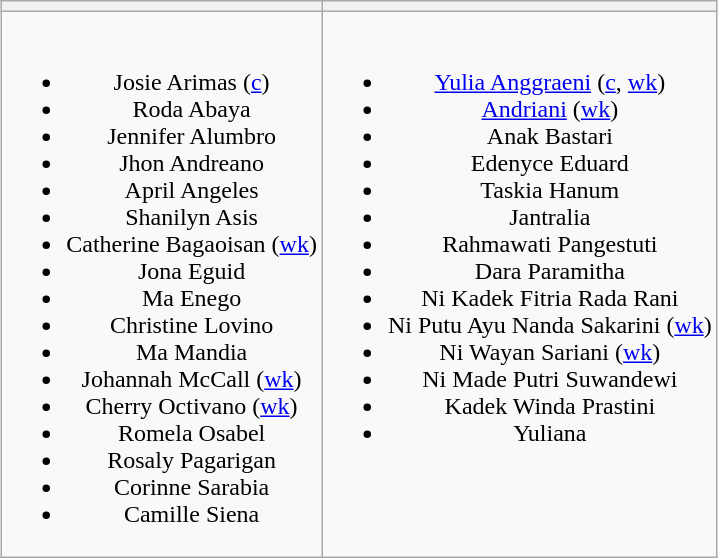<table class="wikitable" style="text-align:center; margin:auto">
<tr>
<th></th>
<th></th>
</tr>
<tr style="vertical-align:top">
<td><br><ul><li>Josie Arimas (<a href='#'>c</a>)</li><li>Roda Abaya</li><li>Jennifer Alumbro</li><li>Jhon Andreano</li><li>April Angeles</li><li>Shanilyn Asis</li><li>Catherine Bagaoisan (<a href='#'>wk</a>)</li><li>Jona Eguid</li><li>Ma Enego</li><li>Christine Lovino</li><li>Ma Mandia</li><li>Johannah McCall (<a href='#'>wk</a>)</li><li>Cherry Octivano (<a href='#'>wk</a>)</li><li>Romela Osabel</li><li>Rosaly Pagarigan</li><li>Corinne Sarabia</li><li>Camille Siena</li></ul></td>
<td><br><ul><li><a href='#'>Yulia Anggraeni</a> (<a href='#'>c</a>, <a href='#'>wk</a>)</li><li><a href='#'>Andriani</a> (<a href='#'>wk</a>)</li><li>Anak Bastari</li><li>Edenyce Eduard</li><li>Taskia Hanum</li><li>Jantralia</li><li>Rahmawati Pangestuti</li><li>Dara Paramitha</li><li>Ni Kadek Fitria Rada Rani</li><li>Ni Putu Ayu Nanda Sakarini (<a href='#'>wk</a>)</li><li>Ni Wayan Sariani (<a href='#'>wk</a>)</li><li>Ni Made Putri Suwandewi</li><li>Kadek Winda Prastini</li><li>Yuliana</li></ul></td>
</tr>
</table>
